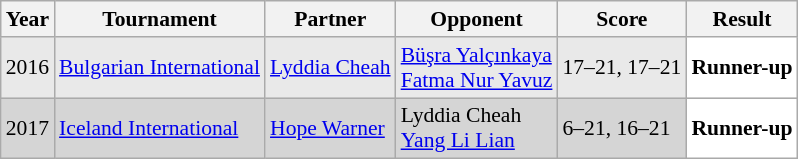<table class="sortable wikitable" style="font-size: 90%;">
<tr>
<th>Year</th>
<th>Tournament</th>
<th>Partner</th>
<th>Opponent</th>
<th>Score</th>
<th>Result</th>
</tr>
<tr style="background:#E9E9E9">
<td align="center">2016</td>
<td align="left"><a href='#'>Bulgarian International</a></td>
<td align="left"> <a href='#'>Lyddia Cheah</a></td>
<td align="left"> <a href='#'>Büşra Yalçınkaya</a> <br>  <a href='#'>Fatma Nur Yavuz</a></td>
<td align="left">17–21, 17–21</td>
<td style="text-align:left; background:white"> <strong>Runner-up</strong></td>
</tr>
<tr style="background:#D5D5D5">
<td align="center">2017</td>
<td align="left"><a href='#'>Iceland International</a></td>
<td align="left"> <a href='#'>Hope Warner</a></td>
<td align="left"> Lyddia Cheah <br>  <a href='#'>Yang Li Lian</a></td>
<td align="left">6–21, 16–21</td>
<td style="text-align:left; background:white"> <strong>Runner-up</strong></td>
</tr>
</table>
